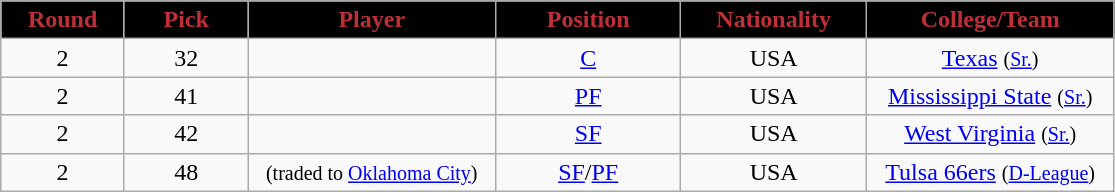<table class="wikitable sortable sortable">
<tr>
<th style="background:#000; color:#bf2f38; width:10%;">Round</th>
<th style="background:#000; color:#bf2f38; width:10%;">Pick</th>
<th style="background:#000; color:#bf2f38; width:20%;">Player</th>
<th style="background:#000; color:#bf2f38; width:15%;">Position</th>
<th style="background:#000; color:#bf2f38; width:15%;">Nationality</th>
<th style="background:#000; color:#bf2f38; width:20%;">College/Team</th>
</tr>
<tr style="text-align: center">
<td>2</td>
<td>32</td>
<td></td>
<td><a href='#'>C</a></td>
<td>USA</td>
<td><a href='#'>Texas</a> <small> (<a href='#'>Sr.</a>)</small></td>
</tr>
<tr style="text-align: center">
<td>2</td>
<td>41</td>
<td></td>
<td><a href='#'>PF</a></td>
<td>USA</td>
<td><a href='#'>Mississippi State</a> <small>(<a href='#'>Sr.</a>)</small></td>
</tr>
<tr style="text-align: center">
<td>2</td>
<td>42</td>
<td></td>
<td><a href='#'>SF</a></td>
<td>USA</td>
<td><a href='#'>West Virginia</a> <small>(<a href='#'>Sr.</a>)</small></td>
</tr>
<tr style="text-align: center">
<td>2</td>
<td>48</td>
<td> <small>(traded to <a href='#'>Oklahoma City</a>)</small></td>
<td><a href='#'>SF</a>/<a href='#'>PF</a></td>
<td>USA</td>
<td><a href='#'>Tulsa 66ers</a> <small>(<a href='#'>D-League</a>)</small></td>
</tr>
</table>
